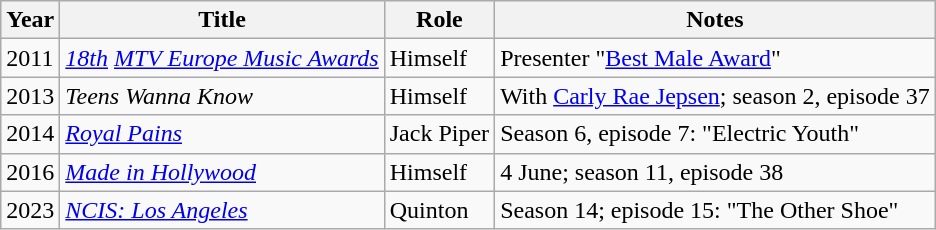<table class="wikitable sortable">
<tr>
<th>Year</th>
<th>Title</th>
<th>Role</th>
<th>Notes</th>
</tr>
<tr>
<td>2011</td>
<td><em><a href='#'>18th</a> <a href='#'>MTV Europe Music Awards</a></em></td>
<td>Himself</td>
<td>Presenter "<a href='#'>Best Male Award</a>"</td>
</tr>
<tr>
<td>2013</td>
<td><em>Teens Wanna Know</em></td>
<td>Himself</td>
<td>With <a href='#'>Carly Rae Jepsen</a>; season 2, episode 37</td>
</tr>
<tr>
<td>2014</td>
<td><em><a href='#'>Royal Pains</a></em></td>
<td>Jack Piper</td>
<td>Season 6, episode 7: "Electric Youth"</td>
</tr>
<tr>
<td>2016</td>
<td><em><a href='#'>Made in Hollywood</a></em></td>
<td>Himself</td>
<td>4 June; season 11, episode 38</td>
</tr>
<tr>
<td>2023</td>
<td><em><a href='#'>NCIS: Los Angeles</a></em></td>
<td>Quinton</td>
<td>Season 14; episode 15: "The Other Shoe"</td>
</tr>
</table>
